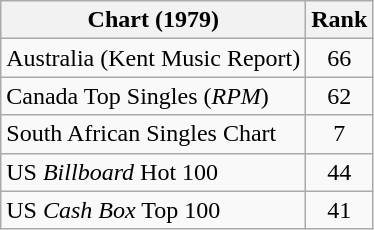<table class="wikitable sortable">
<tr>
<th>Chart (1979)</th>
<th>Rank</th>
</tr>
<tr>
<td align="left">Australia (Kent Music Report)</td>
<td style="text-align:center;">66</td>
</tr>
<tr>
<td align="left">Canada Top Singles (<em>RPM</em>)</td>
<td style="text-align:center;">62</td>
</tr>
<tr>
<td align="left">South African Singles Chart</td>
<td style="text-align:center;">7</td>
</tr>
<tr>
<td align="left">US <em>Billboard</em> Hot 100</td>
<td style="text-align:center;">44</td>
</tr>
<tr>
<td align="left">US <em>Cash Box</em> Top 100</td>
<td style="text-align:center;">41</td>
</tr>
</table>
